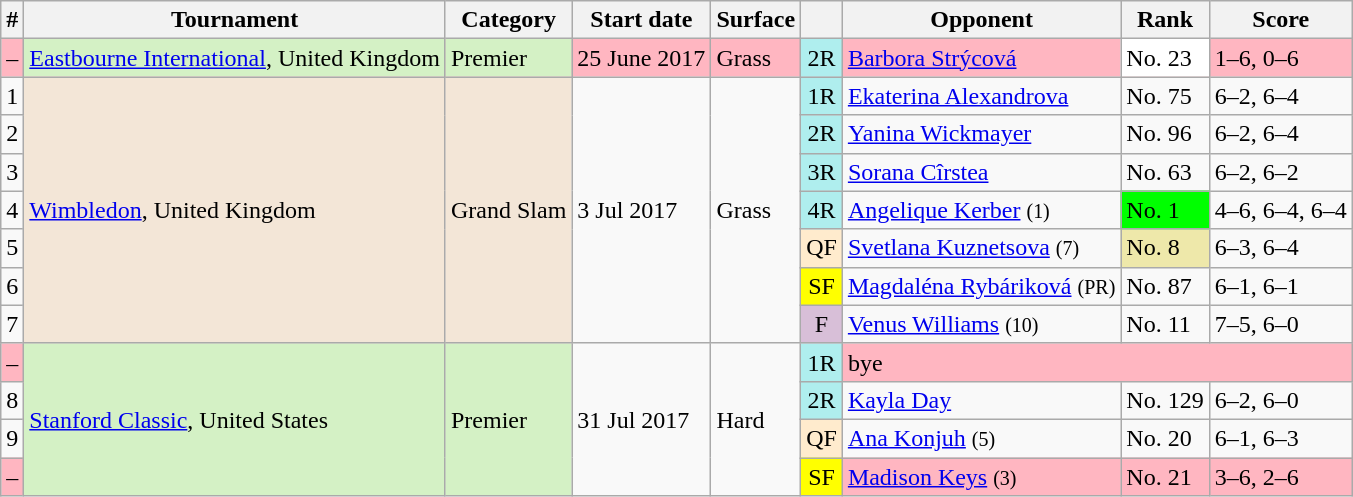<table class="wikitable sortable">
<tr>
<th scope="col">#</th>
<th scope="col">Tournament</th>
<th scope="col">Category</th>
<th scope="col">Start date</th>
<th scope="col">Surface</th>
<th scope="col"></th>
<th scope="col">Opponent</th>
<th scope="col">Rank</th>
<th class="unsortable" scope="col">Score</th>
</tr>
<tr bgcolor="lightpink">
<td align="center">–</td>
<td bgcolor="#D4F1C5"><a href='#'>Eastbourne International</a>, United Kingdom</td>
<td bgcolor="#D4F1C5">Premier</td>
<td>25 June 2017</td>
<td>Grass</td>
<td bgcolor="afeeee" align="center">2R</td>
<td> <a href='#'>Barbora Strýcová</a></td>
<td align="left" bgcolor=white>No. 23</td>
<td>1–6, 0–6</td>
</tr>
<tr>
<td align="center">1</td>
<td rowspan="7" bgcolor=f3e6d7><a href='#'>Wimbledon</a>, United Kingdom</td>
<td rowspan="7" bgcolor=f3e6d7>Grand Slam</td>
<td rowspan="7">3 Jul 2017</td>
<td rowspan="7">Grass</td>
<td bgcolor=afeeee align="center">1R</td>
<td> <a href='#'>Ekaterina Alexandrova</a></td>
<td>No. 75</td>
<td>6–2, 6–4</td>
</tr>
<tr>
<td align="center">2</td>
<td bgcolor=afeeee align="center">2R</td>
<td> <a href='#'>Yanina Wickmayer</a></td>
<td>No. 96</td>
<td>6–2, 6–4</td>
</tr>
<tr>
<td align="center">3</td>
<td bgcolor=afeeee align="center">3R</td>
<td> <a href='#'>Sorana Cîrstea</a></td>
<td>No. 63</td>
<td>6–2, 6–2</td>
</tr>
<tr>
<td align="center">4</td>
<td bgcolor=afeeee align="center">4R</td>
<td> <a href='#'>Angelique Kerber</a> <small>(1)</small></td>
<td bgcolor=lime>No. 1</td>
<td>4–6, 6–4, 6–4</td>
</tr>
<tr>
<td align="center">5</td>
<td bgcolor=ffebcd align="center">QF</td>
<td> <a href='#'>Svetlana Kuznetsova</a> <small>(7)</small></td>
<td bgcolor=eee8aa>No. 8</td>
<td>6–3, 6–4</td>
</tr>
<tr>
<td align="center">6</td>
<td bgcolor=yellow align="center">SF</td>
<td> <a href='#'>Magdaléna Rybáriková</a> <small>(PR)</small></td>
<td>No. 87</td>
<td>6–1, 6–1</td>
</tr>
<tr>
<td align="center">7</td>
<td bgcolor=thistle align="center">F</td>
<td> <a href='#'>Venus Williams</a> <small>(10)</small></td>
<td>No. 11</td>
<td>7–5, 6–0</td>
</tr>
<tr>
<td align="center"  bgcolor="lightpink">–</td>
<td rowspan="4" bgcolor="#D4F1C5"><a href='#'>Stanford Classic</a>, United States</td>
<td rowspan="4" bgcolor="#D4F1C5">Premier</td>
<td rowspan="4">31 Jul 2017</td>
<td rowspan="4">Hard</td>
<td bgcolor=afeeee align="center">1R</td>
<td colspan="3" bgcolor="lightpink">bye</td>
</tr>
<tr>
<td align="center">8</td>
<td bgcolor=afeeee align="center">2R</td>
<td> <a href='#'>Kayla Day</a></td>
<td>No. 129</td>
<td>6–2, 6–0</td>
</tr>
<tr>
<td align="center">9</td>
<td bgcolor=ffebcd align="center">QF</td>
<td> <a href='#'>Ana Konjuh</a> <small>(5)</small></td>
<td>No. 20</td>
<td>6–1, 6–3</td>
</tr>
<tr>
<td bgcolor="lightpink" align=center>–</td>
<td bgcolor=yellow align="center">SF</td>
<td bgcolor="lightpink"> <a href='#'>Madison Keys</a> <small>(3)</small></td>
<td bgcolor="lightpink" bgcolor=white>No. 21</td>
<td bgcolor="lightpink">3–6, 2–6</td>
</tr>
</table>
